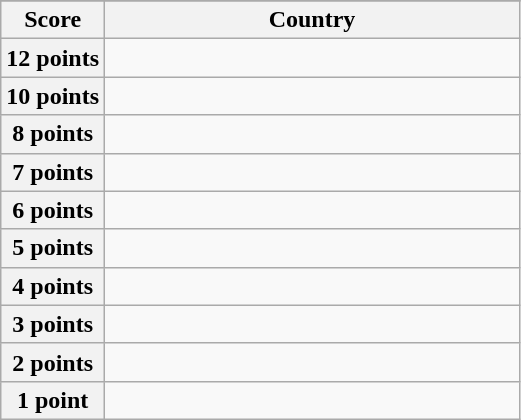<table class="wikitable">
<tr>
</tr>
<tr>
<th scope="col" width="20%">Score</th>
<th scope="col">Country</th>
</tr>
<tr>
<th scope="row">12 points</th>
<td></td>
</tr>
<tr>
<th scope="row">10 points</th>
<td></td>
</tr>
<tr>
<th scope="row">8 points</th>
<td></td>
</tr>
<tr>
<th scope="row">7 points</th>
<td></td>
</tr>
<tr>
<th scope="row">6 points</th>
<td></td>
</tr>
<tr>
<th scope="row">5 points</th>
<td></td>
</tr>
<tr>
<th scope="row">4 points</th>
<td></td>
</tr>
<tr>
<th scope="row">3 points</th>
<td></td>
</tr>
<tr>
<th scope="row">2 points</th>
<td></td>
</tr>
<tr>
<th scope="row">1 point</th>
<td></td>
</tr>
</table>
